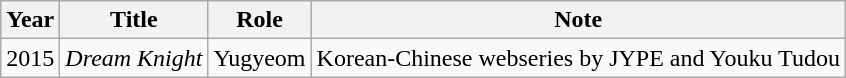<table class="wikitable">
<tr>
<th>Year</th>
<th>Title</th>
<th>Role</th>
<th>Note</th>
</tr>
<tr>
<td>2015</td>
<td><em>Dream Knight</em></td>
<td>Yugyeom</td>
<td>Korean-Chinese webseries by JYPE and Youku Tudou</td>
</tr>
</table>
